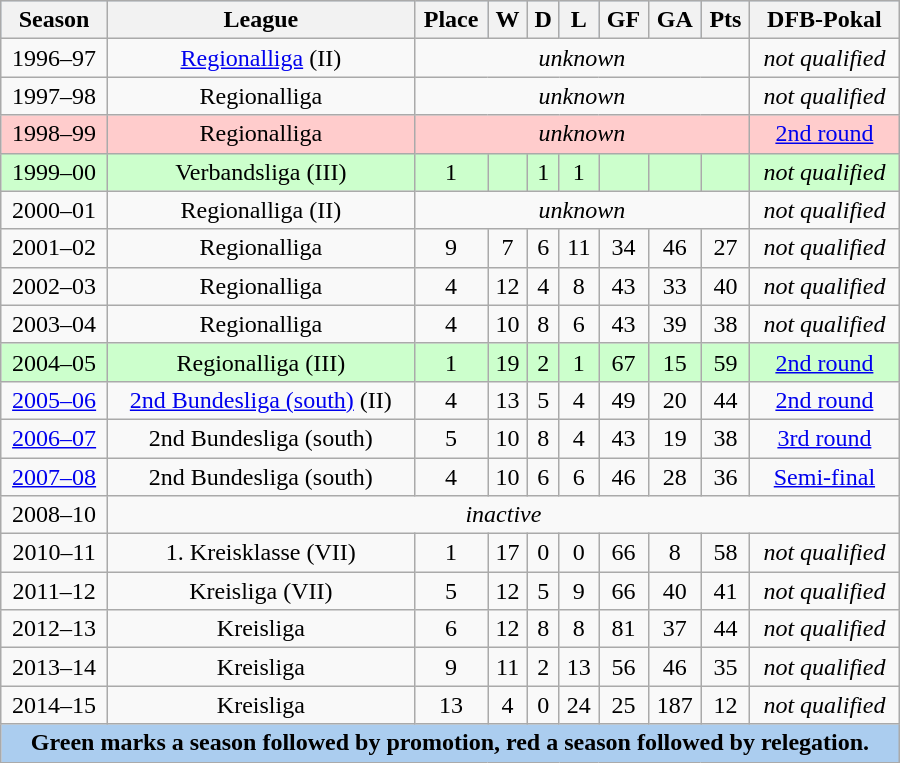<table width = "600px" class="wikitable">
<tr style="background-color:#ABCDEF">
<th>Season</th>
<th>League</th>
<th>Place</th>
<th>W</th>
<th>D</th>
<th>L</th>
<th>GF</th>
<th>GA</th>
<th>Pts</th>
<th>DFB-Pokal</th>
</tr>
<tr align="center">
<td>1996–97</td>
<td><a href='#'>Regionalliga</a> (II)</td>
<td colspan=7><em>unknown</em></td>
<td><em>not qualified</em></td>
</tr>
<tr align="center">
<td>1997–98</td>
<td>Regionalliga</td>
<td colspan=7><em>unknown</em></td>
<td><em>not qualified</em></td>
</tr>
<tr align="center" style="background:#ffcccc;">
<td>1998–99</td>
<td>Regionalliga</td>
<td colspan=7><em>unknown</em></td>
<td><a href='#'>2nd round</a></td>
</tr>
<tr align="center" style="background:#ccffcc;">
<td>1999–00</td>
<td>Verbandsliga (III)</td>
<td>1</td>
<td></td>
<td>1</td>
<td>1</td>
<td></td>
<td></td>
<td></td>
<td><em>not qualified</em></td>
</tr>
<tr align="center">
<td>2000–01</td>
<td>Regionalliga (II)</td>
<td colspan=7><em>unknown</em></td>
<td><em>not qualified</em></td>
</tr>
<tr align="center">
<td>2001–02</td>
<td>Regionalliga</td>
<td>9</td>
<td>7</td>
<td>6</td>
<td>11</td>
<td>34</td>
<td>46</td>
<td>27</td>
<td><em>not qualified</em></td>
</tr>
<tr align="center">
<td>2002–03</td>
<td>Regionalliga</td>
<td>4</td>
<td>12</td>
<td>4</td>
<td>8</td>
<td>43</td>
<td>33</td>
<td>40</td>
<td><em>not qualified</em></td>
</tr>
<tr align="center">
<td>2003–04</td>
<td>Regionalliga</td>
<td>4</td>
<td>10</td>
<td>8</td>
<td>6</td>
<td>43</td>
<td>39</td>
<td>38</td>
<td><em>not qualified</em></td>
</tr>
<tr align="center" style="background:#ccffcc;">
<td>2004–05</td>
<td>Regionalliga (III)</td>
<td>1</td>
<td>19</td>
<td>2</td>
<td>1</td>
<td>67</td>
<td>15</td>
<td>59</td>
<td><a href='#'>2nd round</a></td>
</tr>
<tr align="center">
<td><a href='#'>2005–06</a></td>
<td><a href='#'>2nd Bundesliga (south)</a> (II)</td>
<td>4</td>
<td>13</td>
<td>5</td>
<td>4</td>
<td>49</td>
<td>20</td>
<td>44</td>
<td><a href='#'>2nd round</a></td>
</tr>
<tr align="center">
<td><a href='#'>2006–07</a></td>
<td>2nd Bundesliga (south)</td>
<td>5</td>
<td>10</td>
<td>8</td>
<td>4</td>
<td>43</td>
<td>19</td>
<td>38</td>
<td><a href='#'>3rd round</a></td>
</tr>
<tr align="center">
<td><a href='#'>2007–08</a></td>
<td>2nd Bundesliga (south)</td>
<td>4</td>
<td>10</td>
<td>6</td>
<td>6</td>
<td>46</td>
<td>28</td>
<td>36</td>
<td><a href='#'>Semi-final</a></td>
</tr>
<tr align="center">
<td>2008–10</td>
<td colspan=9><em>inactive</em></td>
</tr>
<tr align="center">
<td>2010–11</td>
<td>1. Kreisklasse (VII)</td>
<td>1</td>
<td>17</td>
<td>0</td>
<td>0</td>
<td>66</td>
<td>8</td>
<td>58</td>
<td><em>not qualified</em></td>
</tr>
<tr align="center">
<td>2011–12</td>
<td>Kreisliga (VII)</td>
<td>5</td>
<td>12</td>
<td>5</td>
<td>9</td>
<td>66</td>
<td>40</td>
<td>41</td>
<td><em>not qualified</em></td>
</tr>
<tr align="center">
<td>2012–13</td>
<td>Kreisliga</td>
<td>6</td>
<td>12</td>
<td>8</td>
<td>8</td>
<td>81</td>
<td>37</td>
<td>44</td>
<td><em>not qualified</em></td>
</tr>
<tr align="center">
<td>2013–14</td>
<td>Kreisliga</td>
<td>9</td>
<td>11</td>
<td>2</td>
<td>13</td>
<td>56</td>
<td>46</td>
<td>35</td>
<td><em>not qualified</em></td>
</tr>
<tr align="center">
<td>2014–15</td>
<td>Kreisliga</td>
<td>13</td>
<td>4</td>
<td>0</td>
<td>24</td>
<td>25</td>
<td>187</td>
<td>12</td>
<td><em>not qualified</em></td>
</tr>
<tr style="background-color:#ABCDEF">
<td colspan="10" align="center"><strong>Green marks a season followed by promotion, red a season followed by relegation.</strong></td>
</tr>
</table>
